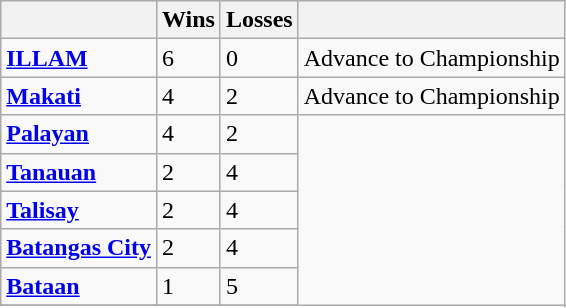<table class="wikitable">
<tr align=center>
<th></th>
<th>Wins</th>
<th>Losses</th>
<th></th>
</tr>
<tr>
<td><strong><a href='#'>ILLAM</a></strong></td>
<td>6</td>
<td>0</td>
<td>Advance to Championship</td>
</tr>
<tr>
<td><strong><a href='#'>Makati</a></strong></td>
<td>4</td>
<td>2</td>
<td>Advance to Championship</td>
</tr>
<tr>
<td><strong><a href='#'>Palayan</a></strong></td>
<td>4</td>
<td>2</td>
</tr>
<tr>
<td><strong><a href='#'>Tanauan</a></strong></td>
<td>2</td>
<td>4</td>
</tr>
<tr>
<td><strong><a href='#'>Talisay</a></strong></td>
<td>2</td>
<td>4</td>
</tr>
<tr>
<td><strong><a href='#'>Batangas City</a></strong></td>
<td>2</td>
<td>4</td>
</tr>
<tr>
<td><strong><a href='#'>Bataan</a></strong></td>
<td>1</td>
<td>5</td>
</tr>
<tr>
</tr>
</table>
